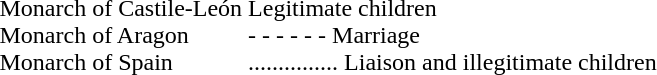<table>
<tr>
<td style="text-align:left" colspan=99></td>
</tr>
<tr>
<td valign=top style="text-align:left"><br> Monarch of Castile-León<br>
 Monarch of Aragon<br>
 Monarch of Spain</td>
<td valign=top  style="text-align:left"><br> Legitimate children<br>
- - - - - - Marriage<br>
............... Liaison and illegitimate children</td>
</tr>
</table>
